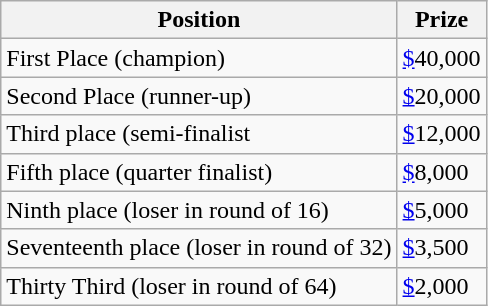<table class="wikitable">
<tr>
<th>Position</th>
<th>Prize</th>
</tr>
<tr>
<td>First Place (champion)</td>
<td><a href='#'>$</a>40,000</td>
</tr>
<tr>
<td>Second Place (runner-up)</td>
<td><a href='#'>$</a>20,000</td>
</tr>
<tr>
<td>Third place (semi-finalist</td>
<td><a href='#'>$</a>12,000</td>
</tr>
<tr>
<td>Fifth place (quarter finalist)</td>
<td><a href='#'>$</a>8,000</td>
</tr>
<tr>
<td>Ninth place (loser in round of 16)</td>
<td><a href='#'>$</a>5,000</td>
</tr>
<tr>
<td>Seventeenth place (loser in round of 32)</td>
<td><a href='#'>$</a>3,500</td>
</tr>
<tr>
<td>Thirty Third (loser in round of 64)</td>
<td><a href='#'>$</a>2,000</td>
</tr>
</table>
